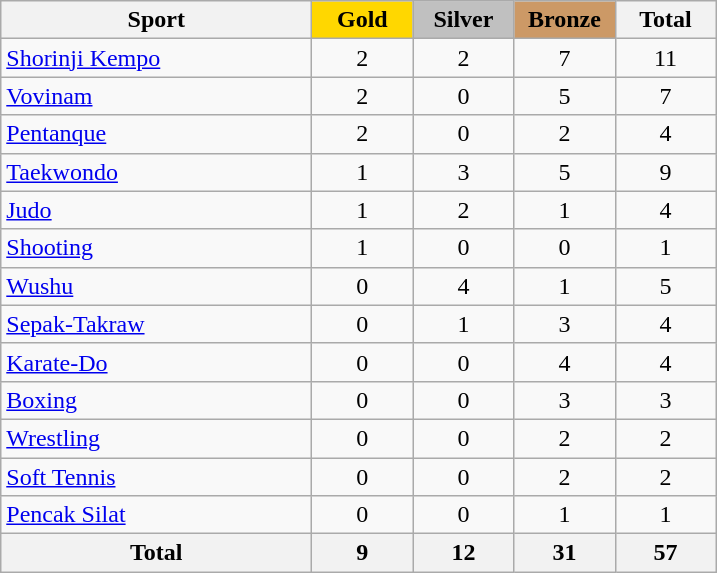<table class="wikitable" style="text-align:center;">
<tr>
<th width=200>Sport</th>
<td bgcolor=gold width=60><strong>Gold</strong></td>
<td bgcolor=silver width=60><strong>Silver</strong></td>
<td bgcolor=#cc9966 width=60><strong>Bronze</strong></td>
<th width=60>Total</th>
</tr>
<tr>
<td align=left><a href='#'>Shorinji Kempo</a></td>
<td>2</td>
<td>2</td>
<td>7</td>
<td>11</td>
</tr>
<tr>
<td align=left><a href='#'>Vovinam</a></td>
<td>2</td>
<td>0</td>
<td>5</td>
<td>7</td>
</tr>
<tr>
<td align=left><a href='#'>Pentanque</a></td>
<td>2</td>
<td>0</td>
<td>2</td>
<td>4</td>
</tr>
<tr>
<td align=left><a href='#'>Taekwondo</a></td>
<td>1</td>
<td>3</td>
<td>5</td>
<td>9</td>
</tr>
<tr>
<td align=left><a href='#'>Judo</a></td>
<td>1</td>
<td>2</td>
<td>1</td>
<td>4</td>
</tr>
<tr>
<td align=left><a href='#'>Shooting</a></td>
<td>1</td>
<td>0</td>
<td>0</td>
<td>1</td>
</tr>
<tr>
<td align=left><a href='#'>Wushu</a></td>
<td>0</td>
<td>4</td>
<td>1</td>
<td>5</td>
</tr>
<tr>
<td align=left><a href='#'>Sepak-Takraw</a></td>
<td>0</td>
<td>1</td>
<td>3</td>
<td>4</td>
</tr>
<tr>
<td align=left><a href='#'>Karate-Do</a></td>
<td>0</td>
<td>0</td>
<td>4</td>
<td>4</td>
</tr>
<tr>
<td align=left><a href='#'>Boxing</a></td>
<td>0</td>
<td>0</td>
<td>3</td>
<td>3</td>
</tr>
<tr>
<td align=left><a href='#'>Wrestling</a></td>
<td>0</td>
<td>0</td>
<td>2</td>
<td>2</td>
</tr>
<tr>
<td align=left><a href='#'>Soft Tennis</a></td>
<td>0</td>
<td>0</td>
<td>2</td>
<td>2</td>
</tr>
<tr>
<td align=left><a href='#'>Pencak Silat</a></td>
<td>0</td>
<td>0</td>
<td>1</td>
<td>1</td>
</tr>
<tr>
<th>Total</th>
<th>9</th>
<th>12</th>
<th>31</th>
<th>57</th>
</tr>
</table>
